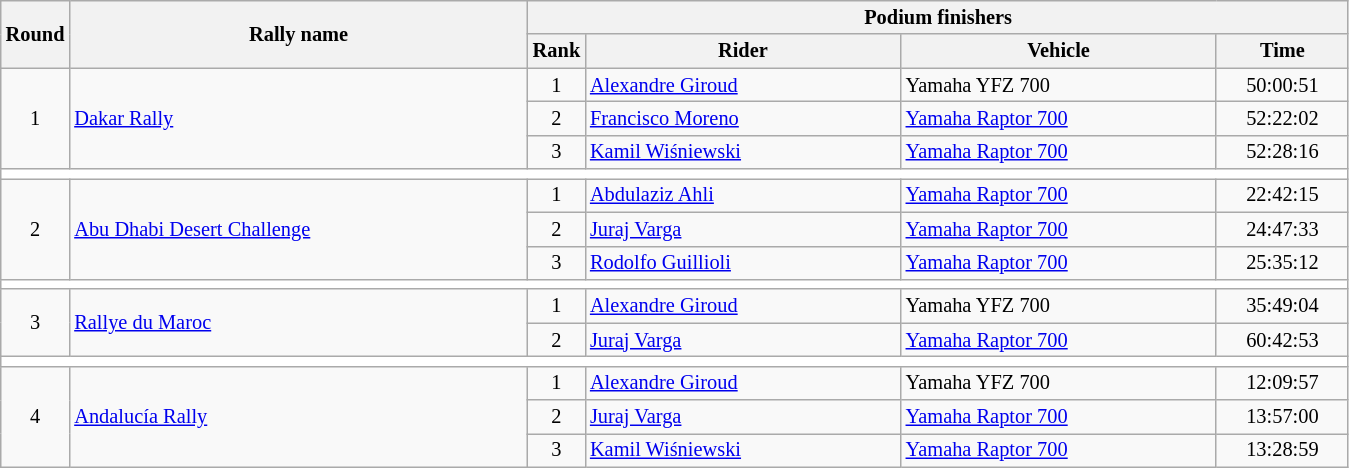<table class="wikitable" style="font-size:85%;">
<tr>
<th rowspan=2>Round</th>
<th style="width:22em" rowspan=2>Rally name</th>
<th colspan=4>Podium finishers</th>
</tr>
<tr>
<th>Rank</th>
<th style="width:15em">Rider</th>
<th style="width:15em">Vehicle</th>
<th style="width:6em">Time</th>
</tr>
<tr>
<td rowspan=3 align=center>1</td>
<td rowspan=3> <a href='#'>Dakar Rally</a></td>
<td align=center>1</td>
<td> <a href='#'>Alexandre Giroud</a></td>
<td>Yamaha YFZ 700</td>
<td align=center>50:00:51</td>
</tr>
<tr>
<td align=center>2</td>
<td> <a href='#'>Francisco Moreno</a></td>
<td><a href='#'>Yamaha Raptor 700</a></td>
<td align=center>52:22:02</td>
</tr>
<tr>
<td align=center>3</td>
<td> <a href='#'>Kamil Wiśniewski</a></td>
<td><a href='#'>Yamaha Raptor 700</a></td>
<td align=center>52:28:16</td>
</tr>
<tr style="background:white;">
<td colspan=6></td>
</tr>
<tr>
<td rowspan=3 align=center>2</td>
<td rowspan=3> <a href='#'>Abu Dhabi Desert Challenge</a></td>
<td align=center>1</td>
<td> <a href='#'>Abdulaziz Ahli</a></td>
<td><a href='#'>Yamaha Raptor 700</a></td>
<td align=center>22:42:15</td>
</tr>
<tr>
<td align=center>2</td>
<td> <a href='#'>Juraj Varga</a></td>
<td><a href='#'>Yamaha Raptor 700</a></td>
<td align=center>24:47:33</td>
</tr>
<tr>
<td align=center>3</td>
<td> <a href='#'>Rodolfo Guillioli</a></td>
<td><a href='#'>Yamaha Raptor 700</a></td>
<td align=center>25:35:12</td>
</tr>
<tr style="background:white;">
<td colspan=6></td>
</tr>
<tr>
<td rowspan=2 align=center>3</td>
<td rowspan=2> <a href='#'>Rallye du Maroc</a></td>
<td align=center>1</td>
<td> <a href='#'>Alexandre Giroud</a></td>
<td>Yamaha YFZ 700</td>
<td align=center>35:49:04</td>
</tr>
<tr>
<td align=center>2</td>
<td> <a href='#'>Juraj Varga</a></td>
<td><a href='#'>Yamaha Raptor 700</a></td>
<td align=center>60:42:53</td>
</tr>
<tr style="background:white;">
<td colspan=6></td>
</tr>
<tr>
<td rowspan="3" align="center">4</td>
<td rowspan="3"> <a href='#'>Andalucía Rally</a></td>
<td align=center>1</td>
<td> <a href='#'>Alexandre Giroud</a></td>
<td>Yamaha YFZ 700</td>
<td align=center>12:09:57</td>
</tr>
<tr>
<td align=center>2</td>
<td> <a href='#'>Juraj Varga</a></td>
<td><a href='#'>Yamaha Raptor 700</a></td>
<td align=center>13:57:00</td>
</tr>
<tr>
<td align=center>3</td>
<td> <a href='#'>Kamil Wiśniewski</a></td>
<td><a href='#'>Yamaha Raptor 700</a></td>
<td align=center>13:28:59</td>
</tr>
</table>
